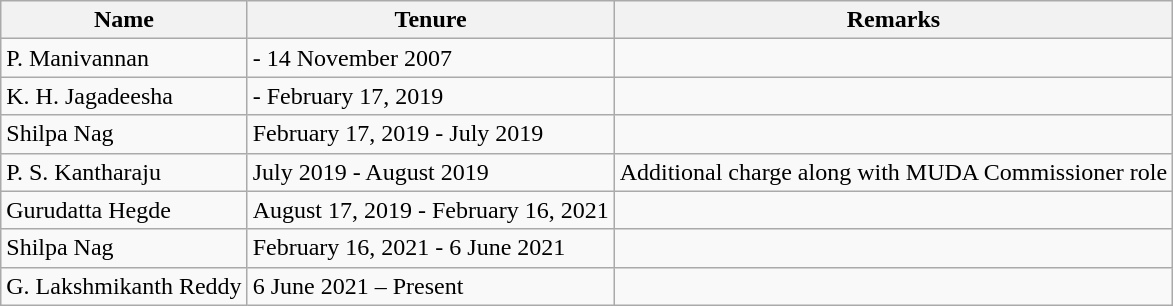<table class="wikitable">
<tr>
<th>Name</th>
<th>Tenure</th>
<th>Remarks</th>
</tr>
<tr>
<td>P. Manivannan</td>
<td>- 14 November 2007</td>
<td></td>
</tr>
<tr>
<td>K. H. Jagadeesha</td>
<td>- February 17, 2019</td>
<td></td>
</tr>
<tr>
<td>Shilpa Nag</td>
<td>February 17, 2019 - July 2019</td>
<td></td>
</tr>
<tr>
<td>P. S. Kantharaju</td>
<td>July 2019 - August 2019</td>
<td>Additional charge along with MUDA Commissioner role</td>
</tr>
<tr>
<td>Gurudatta Hegde</td>
<td>August 17, 2019 - February 16, 2021</td>
<td></td>
</tr>
<tr>
<td>Shilpa Nag</td>
<td>February 16, 2021 - 6 June 2021</td>
<td></td>
</tr>
<tr>
<td>G. Lakshmikanth Reddy</td>
<td>6 June 2021 – Present</td>
<td></td>
</tr>
</table>
